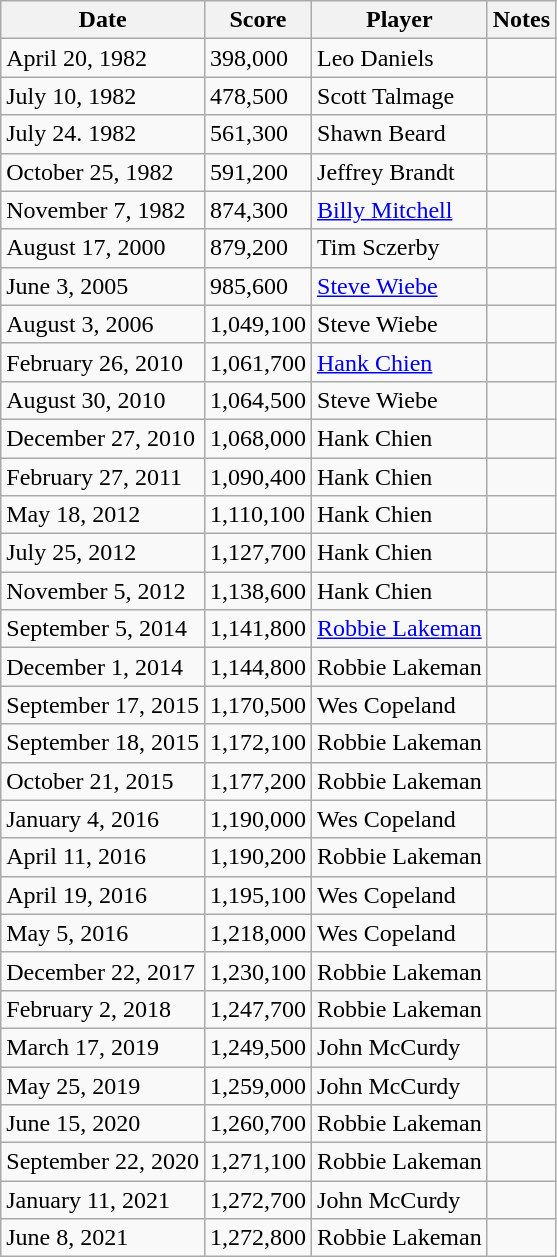<table class="wikitable">
<tr>
<th>Date</th>
<th>Score</th>
<th>Player</th>
<th>Notes</th>
</tr>
<tr>
<td>April 20, 1982</td>
<td>398,000</td>
<td>Leo Daniels</td>
<td></td>
</tr>
<tr>
<td>July 10, 1982</td>
<td>478,500</td>
<td>Scott Talmage</td>
<td></td>
</tr>
<tr>
<td>July 24. 1982</td>
<td>561,300</td>
<td>Shawn Beard</td>
<td></td>
</tr>
<tr>
<td>October 25, 1982</td>
<td>591,200</td>
<td>Jeffrey Brandt</td>
<td></td>
</tr>
<tr>
<td>November 7, 1982</td>
<td>874,300</td>
<td><a href='#'>Billy Mitchell</a></td>
<td></td>
</tr>
<tr>
<td>August 17, 2000</td>
<td>879,200</td>
<td>Tim Sczerby</td>
<td></td>
</tr>
<tr>
<td>June 3, 2005</td>
<td>985,600</td>
<td><a href='#'>Steve Wiebe</a></td>
<td></td>
</tr>
<tr>
<td>August 3, 2006</td>
<td>1,049,100</td>
<td>Steve Wiebe</td>
<td></td>
</tr>
<tr>
<td>February 26, 2010</td>
<td>1,061,700</td>
<td><a href='#'>Hank Chien</a></td>
<td></td>
</tr>
<tr>
<td>August 30, 2010</td>
<td>1,064,500</td>
<td>Steve Wiebe</td>
<td></td>
</tr>
<tr>
<td>December 27, 2010</td>
<td>1,068,000</td>
<td>Hank Chien</td>
<td></td>
</tr>
<tr>
<td>February 27, 2011</td>
<td>1,090,400</td>
<td>Hank Chien</td>
<td></td>
</tr>
<tr>
<td>May 18, 2012</td>
<td>1,110,100</td>
<td>Hank Chien</td>
<td></td>
</tr>
<tr>
<td>July 25, 2012</td>
<td>1,127,700</td>
<td>Hank Chien</td>
<td></td>
</tr>
<tr>
<td>November 5, 2012</td>
<td>1,138,600</td>
<td>Hank Chien</td>
<td></td>
</tr>
<tr>
<td>September 5, 2014</td>
<td>1,141,800</td>
<td><a href='#'>Robbie Lakeman</a></td>
<td></td>
</tr>
<tr>
<td>December 1, 2014</td>
<td>1,144,800</td>
<td>Robbie Lakeman</td>
<td></td>
</tr>
<tr>
<td>September 17, 2015</td>
<td>1,170,500</td>
<td>Wes Copeland</td>
<td></td>
</tr>
<tr>
<td>September 18, 2015</td>
<td>1,172,100</td>
<td>Robbie Lakeman</td>
<td></td>
</tr>
<tr>
<td>October 21, 2015</td>
<td>1,177,200</td>
<td>Robbie Lakeman</td>
<td></td>
</tr>
<tr>
<td>January 4, 2016</td>
<td>1,190,000</td>
<td>Wes Copeland</td>
<td></td>
</tr>
<tr>
<td>April 11, 2016</td>
<td>1,190,200</td>
<td>Robbie Lakeman</td>
<td></td>
</tr>
<tr>
<td>April 19, 2016</td>
<td>1,195,100</td>
<td>Wes Copeland</td>
<td></td>
</tr>
<tr>
<td>May 5, 2016</td>
<td>1,218,000</td>
<td>Wes Copeland</td>
<td></td>
</tr>
<tr>
<td>December 22, 2017</td>
<td>1,230,100</td>
<td>Robbie Lakeman</td>
<td></td>
</tr>
<tr>
<td>February 2, 2018</td>
<td>1,247,700</td>
<td>Robbie Lakeman</td>
<td></td>
</tr>
<tr>
<td>March 17, 2019</td>
<td>1,249,500</td>
<td>John McCurdy</td>
<td></td>
</tr>
<tr>
<td>May 25, 2019</td>
<td>1,259,000</td>
<td>John McCurdy</td>
<td></td>
</tr>
<tr>
<td>June 15, 2020</td>
<td>1,260,700</td>
<td>Robbie Lakeman</td>
<td></td>
</tr>
<tr>
<td>September 22, 2020</td>
<td>1,271,100</td>
<td>Robbie Lakeman</td>
<td></td>
</tr>
<tr>
<td>January 11, 2021</td>
<td>1,272,700</td>
<td>John McCurdy</td>
<td></td>
</tr>
<tr>
<td>June 8, 2021</td>
<td>1,272,800</td>
<td>Robbie Lakeman</td>
<td></td>
</tr>
</table>
